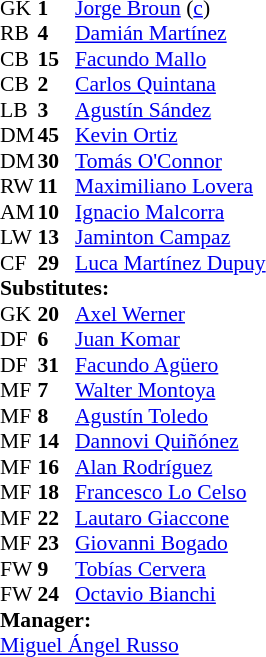<table style="font-size:90%" cellspacing="0" cellpadding="0">
<tr>
<th width="25"></th>
<th width="25"></th>
</tr>
<tr>
<td>GK</td>
<td><strong>1</strong></td>
<td> <a href='#'>Jorge Broun</a> (<a href='#'>c</a>)</td>
</tr>
<tr>
<td>RB</td>
<td><strong>4</strong></td>
<td> <a href='#'>Damián Martínez</a></td>
<td></td>
<td></td>
</tr>
<tr>
<td>CB</td>
<td><strong>15</strong></td>
<td> <a href='#'>Facundo Mallo</a></td>
</tr>
<tr>
<td>CB</td>
<td><strong>2</strong></td>
<td> <a href='#'>Carlos Quintana</a></td>
</tr>
<tr>
<td>LB</td>
<td><strong>3</strong></td>
<td> <a href='#'>Agustín Sández</a></td>
<td></td>
<td></td>
</tr>
<tr>
<td>DM</td>
<td><strong>45</strong></td>
<td> <a href='#'>Kevin Ortiz</a></td>
</tr>
<tr>
<td>DM</td>
<td><strong>30</strong></td>
<td> <a href='#'>Tomás O'Connor</a></td>
<td></td>
<td></td>
</tr>
<tr>
<td>RW</td>
<td><strong>11</strong></td>
<td> <a href='#'>Maximiliano Lovera</a></td>
<td></td>
<td></td>
</tr>
<tr>
<td>AM</td>
<td><strong>10</strong></td>
<td> <a href='#'>Ignacio Malcorra</a></td>
</tr>
<tr>
<td>LW</td>
<td><strong>13</strong></td>
<td> <a href='#'>Jaminton Campaz</a></td>
</tr>
<tr>
<td>CF</td>
<td><strong>29</strong></td>
<td> <a href='#'>Luca Martínez Dupuy</a></td>
<td></td>
<td></td>
</tr>
<tr>
<td colspan=3><strong>Substitutes:</strong></td>
</tr>
<tr>
<td>GK</td>
<td><strong>20</strong></td>
<td> <a href='#'>Axel Werner</a></td>
</tr>
<tr>
<td>DF</td>
<td><strong>6</strong></td>
<td> <a href='#'>Juan Komar</a></td>
<td></td>
<td></td>
</tr>
<tr>
<td>DF</td>
<td><strong>31</strong></td>
<td> <a href='#'>Facundo Agüero</a></td>
</tr>
<tr>
<td>MF</td>
<td><strong>7</strong></td>
<td> <a href='#'>Walter Montoya</a></td>
</tr>
<tr>
<td>MF</td>
<td><strong>8</strong></td>
<td> <a href='#'>Agustín Toledo</a></td>
<td></td>
<td></td>
</tr>
<tr>
<td>MF</td>
<td><strong>14</strong></td>
<td> <a href='#'>Dannovi Quiñónez</a></td>
</tr>
<tr>
<td>MF</td>
<td><strong>16</strong></td>
<td> <a href='#'>Alan Rodríguez</a></td>
<td></td>
<td></td>
</tr>
<tr>
<td>MF</td>
<td><strong>18</strong></td>
<td> <a href='#'>Francesco Lo Celso</a></td>
</tr>
<tr>
<td>MF</td>
<td><strong>22</strong></td>
<td> <a href='#'>Lautaro Giaccone</a></td>
<td></td>
<td></td>
</tr>
<tr>
<td>MF</td>
<td><strong>23</strong></td>
<td> <a href='#'>Giovanni Bogado</a></td>
</tr>
<tr>
<td>FW</td>
<td><strong>9</strong></td>
<td> <a href='#'>Tobías Cervera</a></td>
</tr>
<tr>
<td>FW</td>
<td><strong>24</strong></td>
<td> <a href='#'>Octavio Bianchi</a></td>
<td></td>
<td></td>
</tr>
<tr>
<td colspan=3><strong>Manager:</strong></td>
</tr>
<tr>
<td colspan="4"> <a href='#'>Miguel Ángel Russo</a></td>
</tr>
</table>
